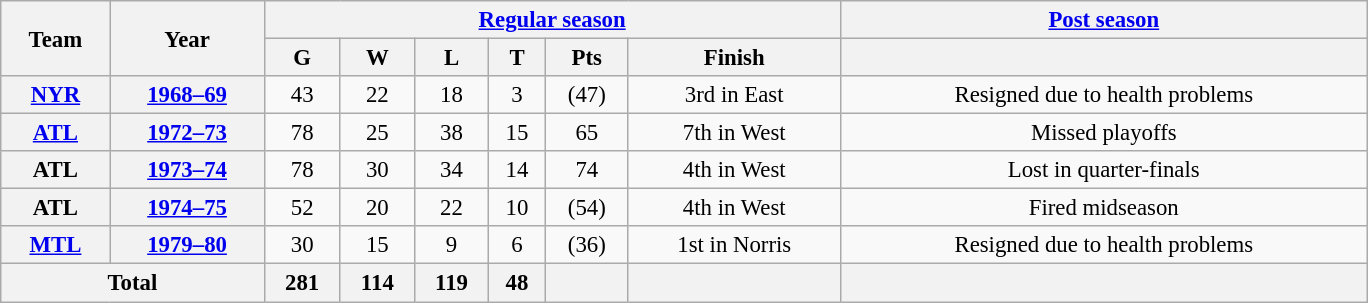<table class="wikitable" style="font-size: 95%; text-align:center; width:60em;">
<tr>
<th rowspan="2">Team</th>
<th rowspan="2">Year</th>
<th colspan="6"><a href='#'>Regular season</a></th>
<th><a href='#'>Post season</a></th>
</tr>
<tr>
<th>G</th>
<th>W</th>
<th>L</th>
<th>T</th>
<th>Pts</th>
<th>Finish</th>
<th></th>
</tr>
<tr>
<th><a href='#'>NYR</a></th>
<th><a href='#'>1968–69</a></th>
<td>43</td>
<td>22</td>
<td>18</td>
<td>3</td>
<td>(47)</td>
<td>3rd in East</td>
<td>Resigned due to health problems</td>
</tr>
<tr>
<th><a href='#'>ATL</a></th>
<th><a href='#'>1972–73</a></th>
<td>78</td>
<td>25</td>
<td>38</td>
<td>15</td>
<td>65</td>
<td>7th in West</td>
<td>Missed playoffs</td>
</tr>
<tr>
<th>ATL</th>
<th><a href='#'>1973–74</a></th>
<td>78</td>
<td>30</td>
<td>34</td>
<td>14</td>
<td>74</td>
<td>4th in West</td>
<td>Lost in quarter-finals</td>
</tr>
<tr>
<th>ATL</th>
<th><a href='#'>1974–75</a></th>
<td>52</td>
<td>20</td>
<td>22</td>
<td>10</td>
<td>(54)</td>
<td>4th in West</td>
<td>Fired midseason</td>
</tr>
<tr>
<th><a href='#'>MTL</a></th>
<th><a href='#'>1979–80</a></th>
<td>30</td>
<td>15</td>
<td>9</td>
<td>6</td>
<td>(36)</td>
<td>1st in Norris</td>
<td>Resigned due to health problems</td>
</tr>
<tr>
<th colspan="2">Total</th>
<th>281</th>
<th>114</th>
<th>119</th>
<th>48</th>
<th></th>
<th></th>
<th></th>
</tr>
</table>
